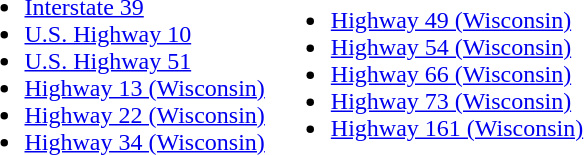<table>
<tr>
<td><br><ul><li> <a href='#'>Interstate 39</a></li><li> <a href='#'>U.S. Highway 10</a></li><li> <a href='#'>U.S. Highway 51</a></li><li> <a href='#'>Highway 13 (Wisconsin)</a></li><li> <a href='#'>Highway 22 (Wisconsin)</a></li><li> <a href='#'>Highway 34 (Wisconsin)</a></li></ul></td>
<td><br><ul><li> <a href='#'>Highway 49 (Wisconsin)</a></li><li> <a href='#'>Highway 54 (Wisconsin)</a></li><li> <a href='#'>Highway 66 (Wisconsin)</a></li><li> <a href='#'>Highway 73 (Wisconsin)</a></li><li> <a href='#'>Highway 161 (Wisconsin)</a></li></ul></td>
</tr>
</table>
